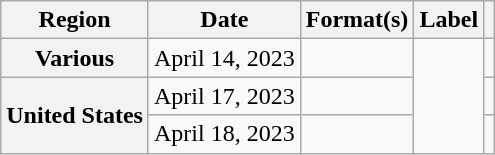<table class="wikitable plainrowheaders">
<tr>
<th scope="col">Region</th>
<th scope="col">Date</th>
<th scope="col">Format(s)</th>
<th scope="col">Label</th>
<th scope="col"></th>
</tr>
<tr>
<th scope="row">Various</th>
<td>April 14, 2023</td>
<td></td>
<td rowspan="3"></td>
<td style="text-align:center"></td>
</tr>
<tr>
<th scope="row" rowspan="2">United States</th>
<td>April 17, 2023</td>
<td></td>
<td style="text-align:center"></td>
</tr>
<tr>
<td>April 18, 2023</td>
<td></td>
<td style="text-align:center"></td>
</tr>
</table>
